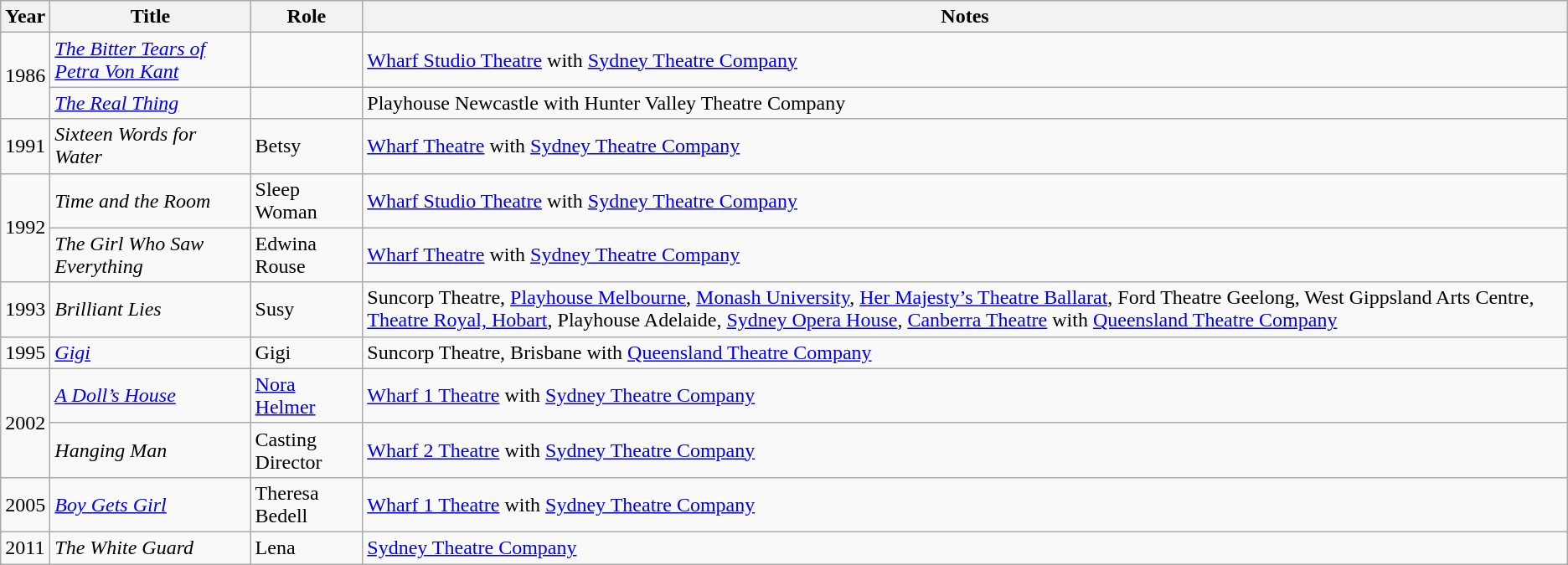<table class="wikitable plainrowheaders sortable">
<tr>
<th>Year</th>
<th>Title</th>
<th>Role</th>
<th>Notes</th>
</tr>
<tr>
<td rowspan="2">1986</td>
<td><em><a href='#'>The Bitter Tears of Petra Von Kant</a></em></td>
<td></td>
<td><a href='#'>Wharf Studio Theatre</a> with <a href='#'>Sydney Theatre Company</a></td>
</tr>
<tr>
<td><em><a href='#'>The Real Thing</a></em></td>
<td></td>
<td>Playhouse Newcastle with Hunter Valley Theatre Company</td>
</tr>
<tr>
<td>1991</td>
<td><em>Sixteen Words for Water</em></td>
<td>Betsy</td>
<td><a href='#'>Wharf Theatre</a> with <a href='#'>Sydney Theatre Company</a></td>
</tr>
<tr>
<td rowspan="2">1992</td>
<td><em>Time and the Room</em></td>
<td>Sleep Woman</td>
<td><a href='#'>Wharf Studio Theatre</a> with <a href='#'>Sydney Theatre Company</a></td>
</tr>
<tr>
<td><em>The Girl Who Saw Everything</em></td>
<td>Edwina Rouse</td>
<td><a href='#'>Wharf Theatre</a> with <a href='#'>Sydney Theatre Company</a></td>
</tr>
<tr>
<td>1993</td>
<td><em>Brilliant Lies</em></td>
<td>Susy</td>
<td>Suncorp Theatre, <a href='#'>Playhouse Melbourne</a>, <a href='#'>Monash University</a>, <a href='#'>Her Majesty’s Theatre Ballarat</a>, Ford Theatre Geelong, West Gippsland Arts Centre, <a href='#'>Theatre Royal, Hobart</a>, Playhouse Adelaide, <a href='#'>Sydney Opera House</a>, <a href='#'>Canberra Theatre</a> with <a href='#'>Queensland Theatre Company</a></td>
</tr>
<tr>
<td>1995</td>
<td><em><a href='#'>Gigi</a></em></td>
<td>Gigi</td>
<td>Suncorp Theatre, Brisbane with <a href='#'>Queensland Theatre Company</a></td>
</tr>
<tr>
<td rowspan="2">2002</td>
<td><em><a href='#'>A Doll’s House</a></em></td>
<td><a href='#'>Nora Helmer</a></td>
<td><a href='#'>Wharf 1 Theatre</a> with <a href='#'>Sydney Theatre Company</a></td>
</tr>
<tr>
<td><em>Hanging Man</em></td>
<td>Casting Director</td>
<td><a href='#'>Wharf 2 Theatre</a> with <a href='#'>Sydney Theatre Company</a></td>
</tr>
<tr>
<td>2005</td>
<td><em><a href='#'>Boy Gets Girl</a></em></td>
<td>Theresa Bedell</td>
<td><a href='#'>Wharf 1 Theatre</a> with <a href='#'>Sydney Theatre Company</a></td>
</tr>
<tr>
<td>2011</td>
<td><em>The White Guard</em></td>
<td>Lena</td>
<td><a href='#'>Sydney Theatre Company</a></td>
</tr>
</table>
